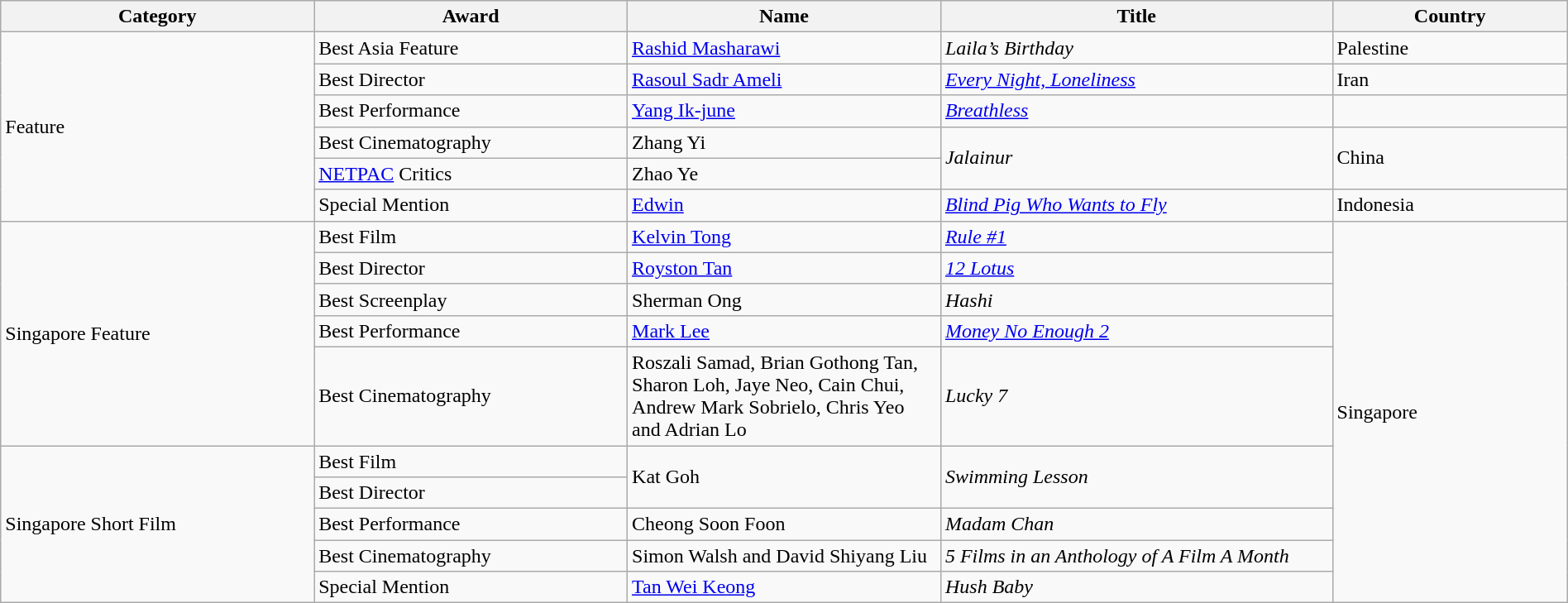<table class="wikitable" width="100%">
<tr>
<th width="20%" scope="col">Category</th>
<th width="20%" scope="col">Award</th>
<th width="20%" scope="col">Name</th>
<th width="25%" scope="col">Title</th>
<th width="15%" scope="col">Country</th>
</tr>
<tr>
<td rowspan="6">Feature</td>
<td>Best Asia Feature</td>
<td><a href='#'>Rashid Masharawi</a></td>
<td><em>Laila’s Birthday</em></td>
<td>Palestine</td>
</tr>
<tr>
<td>Best Director</td>
<td><a href='#'>Rasoul Sadr Ameli</a></td>
<td><em><a href='#'>Every Night, Loneliness</a></em></td>
<td>Iran</td>
</tr>
<tr>
<td>Best Performance</td>
<td><a href='#'>Yang Ik-june</a></td>
<td><em><a href='#'>Breathless</a></em></td>
<td></td>
</tr>
<tr>
<td>Best Cinematography</td>
<td>Zhang Yi</td>
<td rowspan="2"><em>Jalainur</em></td>
<td rowspan="2">China</td>
</tr>
<tr>
<td><a href='#'>NETPAC</a> Critics</td>
<td>Zhao Ye</td>
</tr>
<tr>
<td>Special Mention</td>
<td><a href='#'>Edwin</a></td>
<td><em><a href='#'>Blind Pig Who Wants to Fly</a></em></td>
<td>Indonesia</td>
</tr>
<tr>
<td rowspan="5">Singapore Feature</td>
<td>Best Film</td>
<td><a href='#'>Kelvin Tong</a></td>
<td><em><a href='#'>Rule #1</a></em></td>
<td rowspan="10">Singapore</td>
</tr>
<tr>
<td>Best Director</td>
<td><a href='#'>Royston Tan</a></td>
<td><em><a href='#'>12 Lotus</a></em></td>
</tr>
<tr>
<td>Best Screenplay</td>
<td>Sherman Ong</td>
<td><em>Hashi</em></td>
</tr>
<tr>
<td>Best Performance</td>
<td><a href='#'>Mark Lee</a></td>
<td><em><a href='#'>Money No Enough 2</a></em></td>
</tr>
<tr>
<td>Best Cinematography</td>
<td>Roszali Samad, Brian Gothong Tan, Sharon Loh, Jaye Neo, Cain Chui, Andrew Mark Sobrielo, Chris Yeo and Adrian Lo</td>
<td><em>Lucky 7</em></td>
</tr>
<tr>
<td rowspan="5">Singapore Short Film</td>
<td>Best Film</td>
<td rowspan="2">Kat Goh</td>
<td rowspan="2"><em>Swimming Lesson</em></td>
</tr>
<tr>
<td>Best Director</td>
</tr>
<tr>
<td>Best Performance</td>
<td>Cheong Soon Foon</td>
<td><em>Madam Chan</em></td>
</tr>
<tr>
<td>Best Cinematography</td>
<td>Simon Walsh and David Shiyang Liu</td>
<td><em>5 Films in an Anthology of A Film A Month</em></td>
</tr>
<tr>
<td>Special Mention</td>
<td><a href='#'>Tan Wei Keong</a></td>
<td><em>Hush Baby</em></td>
</tr>
</table>
